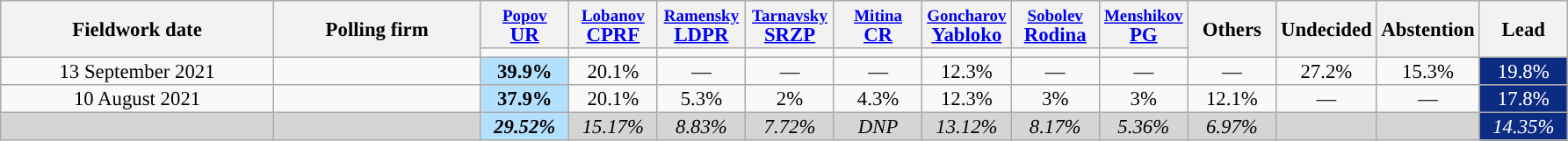<table class="wikitable" style="font-size:95%; line-height:14px; text-align:center">
<tr>
<th rowspan="2" style="width:200px;">Fieldwork date</th>
<th rowspan="2" style="width:150px;">Polling firm</th>
<th style="width:60px;"><small><a href='#'>Popov</a></small><br><a href='#'>UR</a></th>
<th style="width:60px;"><small><a href='#'>Lobanov</a></small><br><a href='#'>CPRF</a></th>
<th style="width:60px;"><small><a href='#'>Ramensky</a></small><br><a href='#'>LDPR</a></th>
<th style="width:60px;"><small><a href='#'>Tarnavsky</a></small><br><a href='#'>SRZP</a></th>
<th style="width:60px;"><small><a href='#'>Mitina</a></small><br><a href='#'>CR</a></th>
<th style="width:60px;"><small><a href='#'>Goncharov</a></small><br><a href='#'>Yabloko</a></th>
<th style="width:60px;"><small><a href='#'>Sobolev</a></small><br><a href='#'>Rodina</a></th>
<th style="width:60px;"><small><a href='#'>Menshikov</a></small><br><a href='#'>PG</a></th>
<th rowspan="2" style="width:60px;">Others</th>
<th rowspan="2" style="width:60px;">Undecided</th>
<th rowspan="2" style="width:60px;">Abstention</th>
<th rowspan="2" style="width:60px;">Lead</th>
</tr>
<tr>
<td></td>
<td></td>
<td></td>
<td></td>
<td></td>
<td></td>
<td></td>
<td></td>
</tr>
<tr>
<td>13 September 2021</td>
<td></td>
<td style="background:#B3E0FF"><strong>39.9%</strong></td>
<td>20.1%</td>
<td>—</td>
<td>—</td>
<td>—</td>
<td>12.3%</td>
<td>—</td>
<td>—</td>
<td>—</td>
<td>27.2%</td>
<td>15.3%</td>
<td style="background:#0C2C84; color:white;">19.8%</td>
</tr>
<tr>
<td>10 August 2021</td>
<td></td>
<td style="background:#B3E0FF"><strong>37.9%</strong></td>
<td>20.1%</td>
<td>5.3%</td>
<td>2%</td>
<td>4.3%</td>
<td>12.3%</td>
<td>3%</td>
<td>3%</td>
<td>12.1%</td>
<td>—</td>
<td>—</td>
<td style="background:#0C2C84; color:white;">17.8%</td>
</tr>
<tr>
<td style="background:#D5D5D5"></td>
<td style="background:#D5D5D5"></td>
<td style="background:#B3E0FF"><strong><em>29.52%</em></strong></td>
<td style="background:#D5D5D5"><em>15.17%</em></td>
<td style="background:#D5D5D5"><em>8.83%</em></td>
<td style="background:#D5D5D5"><em>7.72%</em></td>
<td style="background:#D5D5D5"><em>DNP</em></td>
<td style="background:#D5D5D5"><em>13.12%</em></td>
<td style="background:#D5D5D5"><em>8.17%</em></td>
<td style="background:#D5D5D5"><em>5.36%</em></td>
<td style="background:#D5D5D5"><em>6.97%</em></td>
<td style="background:#D5D5D5"></td>
<td style="background:#D5D5D5"></td>
<td style="background:#0C2C84; color:white;"><em>14.35%</em></td>
</tr>
</table>
